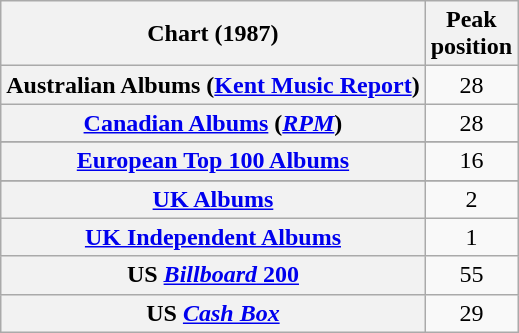<table class="wikitable sortable plainrowheaders" style="text-align:center">
<tr>
<th scope="col">Chart (1987)</th>
<th scope="col">Peak<br>position</th>
</tr>
<tr>
<th scope="row">Australian Albums (<a href='#'>Kent Music Report</a>)</th>
<td>28</td>
</tr>
<tr>
<th scope="row"><a href='#'>Canadian Albums</a> (<em><a href='#'>RPM</a></em>)</th>
<td>28</td>
</tr>
<tr>
</tr>
<tr>
<th scope="row"><a href='#'>European Top 100 Albums</a></th>
<td>16</td>
</tr>
<tr>
</tr>
<tr>
</tr>
<tr>
</tr>
<tr>
<th scope="row"><a href='#'>UK Albums</a></th>
<td>2</td>
</tr>
<tr>
<th scope="row"><a href='#'>UK Independent Albums</a></th>
<td>1</td>
</tr>
<tr>
<th scope="row">US <a href='#'><em>Billboard</em> 200</a></th>
<td>55</td>
</tr>
<tr>
<th scope="row">US <a href='#'><em>Cash Box</em></a></th>
<td>29</td>
</tr>
</table>
